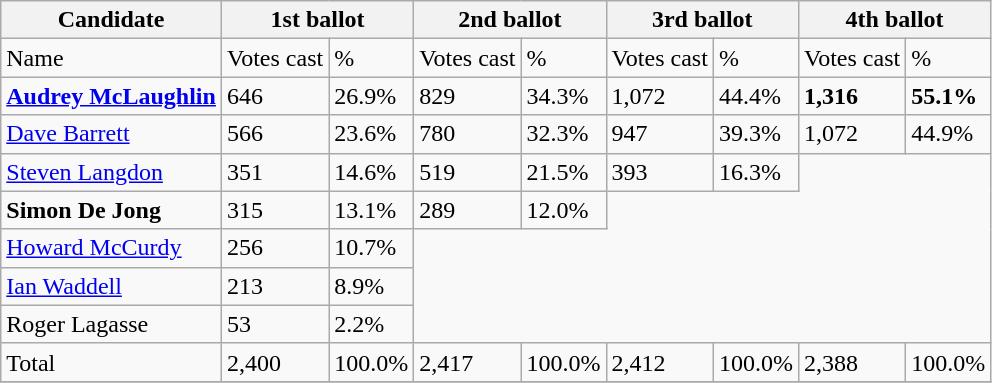<table class="wikitable">
<tr>
<th colspan = "1">Candidate</th>
<th colspan = "2">1st ballot</th>
<th colspan = "2">2nd ballot</th>
<th colspan = "2">3rd ballot</th>
<th colspan = "2">4th ballot</th>
</tr>
<tr>
<td>Name</td>
<td>Votes cast</td>
<td>%</td>
<td>Votes cast</td>
<td>%</td>
<td>Votes cast</td>
<td>%</td>
<td>Votes cast</td>
<td>%</td>
</tr>
<tr>
<td><strong><a href='#'>Audrey McLaughlin</a></strong></td>
<td>646</td>
<td>26.9%</td>
<td>829</td>
<td>34.3%</td>
<td>1,072</td>
<td>44.4%</td>
<td><strong>1,316</strong></td>
<td><strong>55.1%</strong></td>
</tr>
<tr>
<td><a href='#'>Dave Barrett</a></td>
<td>566</td>
<td>23.6%</td>
<td>780</td>
<td>32.3%</td>
<td>947</td>
<td>39.3%</td>
<td>1,072</td>
<td>44.9%</td>
</tr>
<tr>
<td><a href='#'>Steven Langdon</a></td>
<td>351</td>
<td>14.6%</td>
<td>519</td>
<td>21.5%</td>
<td>393</td>
<td>16.3%</td>
</tr>
<tr>
<td><strong>Simon De Jong</strong></td>
<td>315</td>
<td>13.1%</td>
<td>289</td>
<td>12.0%</td>
</tr>
<tr>
<td><a href='#'>Howard McCurdy</a></td>
<td>256</td>
<td>10.7%</td>
</tr>
<tr>
<td><a href='#'>Ian Waddell</a></td>
<td>213</td>
<td>8.9%</td>
</tr>
<tr>
<td>Roger Lagasse</td>
<td>53</td>
<td>2.2%</td>
</tr>
<tr>
<td>Total</td>
<td>2,400</td>
<td>100.0%</td>
<td>2,417</td>
<td>100.0%</td>
<td>2,412</td>
<td>100.0%</td>
<td>2,388</td>
<td>100.0%</td>
</tr>
<tr>
</tr>
</table>
